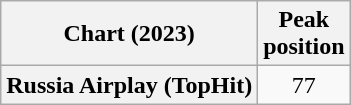<table class="wikitable plainrowheaders" style="text-align:center">
<tr>
<th scope="col">Chart (2023)</th>
<th scope="col">Peak<br>position</th>
</tr>
<tr>
<th scope="row">Russia Airplay (TopHit)</th>
<td>77</td>
</tr>
</table>
